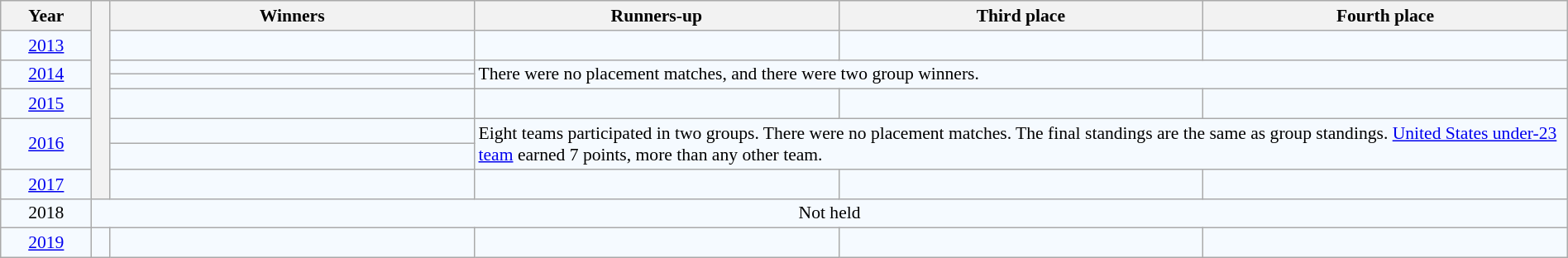<table class="wikitable" style="font-size: 90%; text-align: center; width: 100%;">
<tr>
<th width="5%">Year</th>
<th width="1%" rowspan=8></th>
<th width="20%">Winners</th>
<th width="20%">Runners-up</th>
<th width="20%">Third place</th>
<th width="20%">Fourth place</th>
</tr>
<tr align=center bgcolor=#F5FAFF>
<td><a href='#'>2013</a></td>
<td><strong></strong></td>
<td></td>
<td></td>
<td></td>
</tr>
<tr align=center bgcolor=#F5FAFF>
<td rowspan=2><a href='#'>2014</a></td>
<td><strong></strong></td>
<td rowspan=2 colspan=3 align=left>There were no placement matches, and there were two group winners.</td>
</tr>
<tr align=center bgcolor=#F5FAFF>
<td><strong></strong></td>
</tr>
<tr align=center bgcolor=#F5FAFF>
<td><a href='#'>2015</a></td>
<td><strong></strong></td>
<td></td>
<td></td>
<td></td>
</tr>
<tr align=center bgcolor=#F5FAFF>
<td rowspan=2><a href='#'>2016</a></td>
<td><strong></strong></td>
<td rowspan=2 colspan=3 align=left>Eight teams participated in two groups. There were no placement matches. The final standings are the same as group standings. <a href='#'>United States under-23 team</a> earned 7 points, more than any other team.</td>
</tr>
<tr align=center bgcolor=#F5FAFF>
<td><strong></strong></td>
</tr>
<tr align=center bgcolor=#F5FAFF>
<td><a href='#'>2017</a></td>
<td><strong></strong></td>
<td></td>
<td></td>
<td></td>
</tr>
<tr align=center bgcolor=#F5FAFF>
<td>2018</td>
<td rowspan=1 colspan=6 align=center>Not held</td>
</tr>
<tr align=center bgcolor=#F5FAFF>
<td><a href='#'>2019</a></td>
<td></td>
<td><strong></strong></td>
<td></td>
<td></td>
<td></td>
</tr>
</table>
